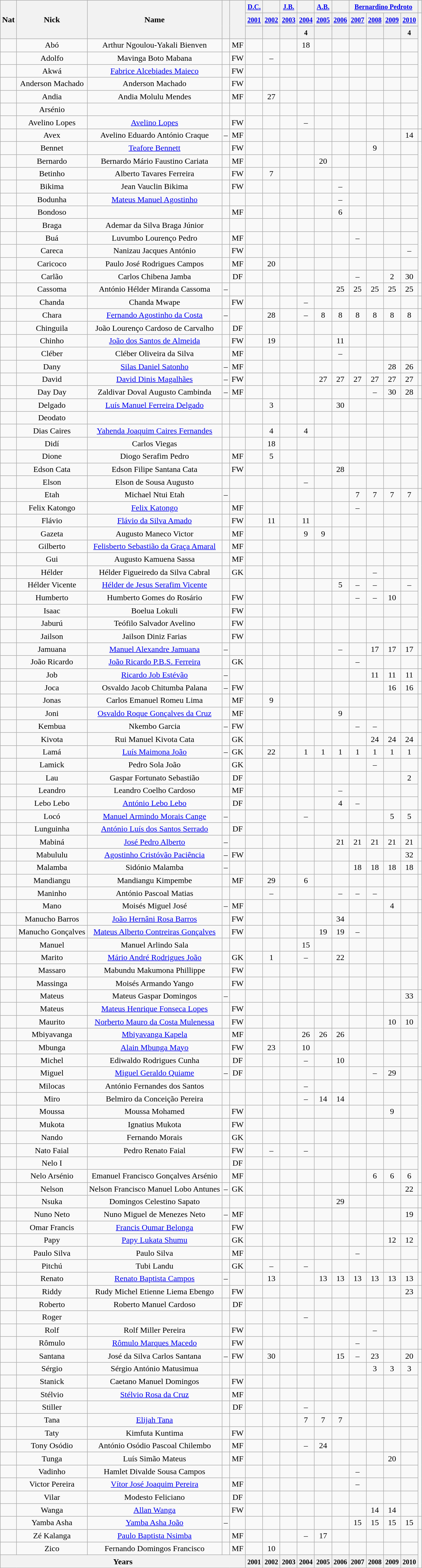<table class="wikitable plainrowheaders sortable" style="text-align:center">
<tr>
<th scope="col" rowspan="3">Nat</th>
<th scope="col" rowspan="3">Nick</th>
<th scope="col" rowspan="3">Name</th>
<th scope="col" rowspan="3"></th>
<th scope="col" rowspan="3"></th>
<th colspan="1"><small><a href='#'>D.C.</a></small></th>
<th colspan="1"><small></small></th>
<th colspan="1"><small><a href='#'>J.B.</a></small></th>
<th colspan="1"><small></small></th>
<th colspan="1"><small><a href='#'>A.B.</a></small></th>
<th colspan="1"><small></small></th>
<th colspan="4"><small><a href='#'>Bernardino Pedroto</a></small></th>
<th></th>
</tr>
<tr>
<th colspan="1"><small><a href='#'>2001</a></small></th>
<th colspan="1"><small><a href='#'>2002</a></small></th>
<th colspan="1"><small><a href='#'>2003</a></small></th>
<th colspan="1"><small><a href='#'>2004</a></small></th>
<th colspan="1"><small><a href='#'>2005</a></small></th>
<th colspan="1"><small><a href='#'>2006</a></small></th>
<th colspan="1"><small><a href='#'>2007</a></small></th>
<th colspan="1"><small><a href='#'>2008</a></small></th>
<th colspan="1"><small><a href='#'>2009</a></small></th>
<th colspan="1"><small><a href='#'>2010</a></small></th>
</tr>
<tr>
<th scope="col" rowspan="1"><small></small></th>
<th scope="col" rowspan="1"><small></small></th>
<th scope="col" rowspan="1"><small></small></th>
<th scope="col" rowspan="1"><small>4</small></th>
<th scope="col" rowspan="1"><small></small></th>
<th scope="col" rowspan="1"><small></small></th>
<th scope="col" rowspan="1"><small></small></th>
<th scope="col" rowspan="1"><small></small></th>
<th scope="col" rowspan="1"><small></small></th>
<th scope="col" rowspan="1"><small>4</small></th>
</tr>
<tr>
<td></td>
<td>Abó</td>
<td>Arthur Ngoulou-Yakali Bienven</td>
<td></td>
<td data-sort-value="3">MF</td>
<td></td>
<td></td>
<td></td>
<td>18</td>
<td></td>
<td></td>
<td></td>
<td></td>
<td></td>
<td></td>
</tr>
<tr>
<td></td>
<td>Adolfo</td>
<td>Mavinga Boto Mabana</td>
<td></td>
<td>FW</td>
<td></td>
<td data-sort-value="40">–</td>
<td></td>
<td></td>
<td></td>
<td></td>
<td></td>
<td></td>
<td></td>
<td></td>
</tr>
<tr>
<td></td>
<td>Akwá</td>
<td><a href='#'>Fabrice Alcebiades Maieco</a></td>
<td></td>
<td>FW</td>
<td></td>
<td></td>
<td></td>
<td></td>
<td></td>
<td></td>
<td data-sort-value="40"></td>
<td></td>
<td></td>
<td></td>
</tr>
<tr>
<td></td>
<td>Anderson Machado</td>
<td>Anderson Machado</td>
<td></td>
<td>FW</td>
<td></td>
<td></td>
<td></td>
<td></td>
<td></td>
<td></td>
<td data-sort-value="40"></td>
<td></td>
<td></td>
<td></td>
</tr>
<tr>
<td></td>
<td>Andia</td>
<td>Andia Molulu Mendes</td>
<td></td>
<td data-sort-value="3">MF</td>
<td></td>
<td>27</td>
<td></td>
<td></td>
<td></td>
<td></td>
<td></td>
<td></td>
<td></td>
<td></td>
</tr>
<tr>
<td></td>
<td>Arsénio</td>
<td></td>
<td></td>
<td></td>
<td></td>
<td></td>
<td></td>
<td></td>
<td></td>
<td></td>
<td></td>
<td></td>
<td></td>
<td></td>
</tr>
<tr>
<td></td>
<td>Avelino Lopes</td>
<td><a href='#'>Avelino Lopes</a></td>
<td></td>
<td>FW</td>
<td></td>
<td></td>
<td></td>
<td data-sort-value="40">–</td>
<td></td>
<td></td>
<td></td>
<td></td>
<td></td>
<td></td>
</tr>
<tr>
<td></td>
<td>Avex</td>
<td>Avelino Eduardo António Craque</td>
<td data-sort-value="99">–</td>
<td data-sort-value="3">MF</td>
<td></td>
<td></td>
<td></td>
<td></td>
<td></td>
<td></td>
<td></td>
<td></td>
<td data-sort-value="2009"><a href='#'></a></td>
<td>14</td>
<td></td>
</tr>
<tr>
<td></td>
<td>Bennet</td>
<td><a href='#'>Teafore Bennett</a></td>
<td></td>
<td>FW</td>
<td></td>
<td></td>
<td></td>
<td></td>
<td></td>
<td></td>
<td></td>
<td data-sort-value="09">9</td>
<td data-sort-value="2009"><a href='#'></a></td>
<td></td>
</tr>
<tr>
<td></td>
<td>Bernardo</td>
<td>Bernardo Mário Faustino Cariata</td>
<td></td>
<td data-sort-value="3">MF</td>
<td></td>
<td></td>
<td></td>
<td></td>
<td>20</td>
<td></td>
<td></td>
<td></td>
<td></td>
<td></td>
</tr>
<tr>
<td></td>
<td>Betinho</td>
<td>Alberto Tavares Ferreira</td>
<td></td>
<td>FW</td>
<td></td>
<td data-sort-value="07">7</td>
<td></td>
<td></td>
<td></td>
<td></td>
<td></td>
<td></td>
<td></td>
<td></td>
</tr>
<tr>
<td></td>
<td>Bikima</td>
<td>Jean Vauclin Bikima</td>
<td></td>
<td>FW</td>
<td></td>
<td></td>
<td></td>
<td></td>
<td></td>
<td data-sort-value="40">–</td>
<td data-sort-value="20077"><a href='#'></a></td>
<td></td>
<td></td>
<td></td>
</tr>
<tr>
<td></td>
<td>Bodunha</td>
<td><a href='#'>Mateus Manuel Agostinho</a></td>
<td></td>
<td data-sort-value="2"></td>
<td></td>
<td></td>
<td></td>
<td></td>
<td></td>
<td data-sort-value="40">–</td>
<td></td>
<td></td>
<td></td>
<td></td>
</tr>
<tr>
<td></td>
<td>Bondoso</td>
<td></td>
<td></td>
<td data-sort-value="3">MF</td>
<td></td>
<td></td>
<td></td>
<td></td>
<td></td>
<td data-sort-value="06">6</td>
<td></td>
<td></td>
<td></td>
<td></td>
</tr>
<tr>
<td></td>
<td>Braga</td>
<td>Ademar da Silva Braga Júnior</td>
<td></td>
<td data-sort-value="2"></td>
<td></td>
<td></td>
<td></td>
<td></td>
<td></td>
<td></td>
<td></td>
<td></td>
<td></td>
<td></td>
</tr>
<tr>
<td></td>
<td>Buá</td>
<td>Luvumbo Lourenço Pedro</td>
<td></td>
<td data-sort-value="3">MF</td>
<td></td>
<td></td>
<td></td>
<td></td>
<td></td>
<td></td>
<td data-sort-value="40">–</td>
<td data-sort-value="2008"><a href='#'></a></td>
<td></td>
<td></td>
</tr>
<tr>
<td></td>
<td>Careca</td>
<td>Nanizau Jacques António</td>
<td></td>
<td>FW</td>
<td></td>
<td></td>
<td></td>
<td></td>
<td></td>
<td></td>
<td></td>
<td></td>
<td data-sort-value="40"></td>
<td data-sort-value="40">–</td>
</tr>
<tr>
<td></td>
<td>Caricoco</td>
<td>Paulo José Rodrigues Campos</td>
<td></td>
<td data-sort-value="3">MF</td>
<td></td>
<td>20</td>
<td data-sort-value="20033"><a href='#'></a></td>
<td></td>
<td></td>
<td></td>
<td></td>
<td></td>
<td></td>
<td></td>
</tr>
<tr>
<td></td>
<td>Carlão</td>
<td>Carlos Chibena Jamba</td>
<td></td>
<td data-sort-value="2">DF</td>
<td></td>
<td></td>
<td></td>
<td></td>
<td></td>
<td></td>
<td data-sort-value="40">–</td>
<td></td>
<td data-sort-value="02">2</td>
<td>30</td>
</tr>
<tr>
<td></td>
<td>Cassoma</td>
<td>António Hélder Miranda Cassoma</td>
<td data-sort-value="99">–</td>
<td data-sort-value="2"></td>
<td></td>
<td></td>
<td></td>
<td></td>
<td></td>
<td>25</td>
<td>25</td>
<td>25</td>
<td>25</td>
<td>25</td>
<td></td>
</tr>
<tr>
<td></td>
<td>Chanda</td>
<td>Chanda Mwape</td>
<td></td>
<td>FW</td>
<td></td>
<td></td>
<td></td>
<td data-sort-value="40">–</td>
<td></td>
<td></td>
<td></td>
<td></td>
<td></td>
<td></td>
</tr>
<tr>
<td></td>
<td>Chara</td>
<td><a href='#'>Fernando Agostinho da Costa</a></td>
<td data-sort-value="99">–</td>
<td data-sort-value="3"></td>
<td></td>
<td>28</td>
<td></td>
<td data-sort-value="40">–</td>
<td data-sort-value="08">8</td>
<td data-sort-value="08">8</td>
<td data-sort-value="08">8</td>
<td data-sort-value="08">8</td>
<td data-sort-value="08">8</td>
<td data-sort-value="08">8</td>
<td></td>
</tr>
<tr>
<td></td>
<td>Chinguila</td>
<td data-sort-value="Joao L">João Lourenço Cardoso de Carvalho</td>
<td></td>
<td data-sort-value="2">DF</td>
<td></td>
<td></td>
<td></td>
<td></td>
<td></td>
<td></td>
<td></td>
<td></td>
<td></td>
<td></td>
</tr>
<tr>
<td></td>
<td>Chinho</td>
<td data-sort-value="Joao D"><a href='#'>João dos Santos de Almeida</a></td>
<td></td>
<td>FW</td>
<td></td>
<td>19</td>
<td></td>
<td></td>
<td data-sort-value="20055"><a href='#'></a></td>
<td>11</td>
<td data-sort-value="40"></td>
<td data-sort-value="2008"><a href='#'></a></td>
<td></td>
<td></td>
</tr>
<tr>
<td></td>
<td>Cléber</td>
<td>Cléber Oliveira da Silva</td>
<td></td>
<td data-sort-value="3">MF</td>
<td></td>
<td></td>
<td></td>
<td></td>
<td></td>
<td data-sort-value="40">–</td>
<td></td>
<td></td>
<td></td>
<td></td>
</tr>
<tr>
<td></td>
<td>Dany</td>
<td><a href='#'>Silas Daniel Satonho</a></td>
<td data-sort-value="99">–</td>
<td data-sort-value="3">MF</td>
<td></td>
<td></td>
<td></td>
<td></td>
<td></td>
<td></td>
<td></td>
<td></td>
<td>28</td>
<td>26</td>
<td></td>
</tr>
<tr>
<td></td>
<td>David</td>
<td><a href='#'>David Dinis Magalhães</a></td>
<td data-sort-value="99">–</td>
<td>FW</td>
<td></td>
<td></td>
<td></td>
<td></td>
<td>27</td>
<td>27</td>
<td>27</td>
<td>27</td>
<td>27</td>
<td>27</td>
<td></td>
</tr>
<tr>
<td></td>
<td>Day Day</td>
<td>Zaldivar Doval Augusto Cambinda</td>
<td data-sort-value="99">–</td>
<td data-sort-value="3">MF</td>
<td></td>
<td></td>
<td></td>
<td></td>
<td></td>
<td></td>
<td></td>
<td data-sort-value="40">–</td>
<td>30</td>
<td>28</td>
<td></td>
</tr>
<tr>
<td></td>
<td>Delgado</td>
<td><a href='#'>Luís Manuel Ferreira Delgado</a></td>
<td></td>
<td data-sort-value="2"></td>
<td></td>
<td data-sort-value="03">3</td>
<td data-sort-value="20033"><a href='#'></a></td>
<td></td>
<td></td>
<td>30</td>
<td></td>
<td></td>
<td></td>
<td></td>
</tr>
<tr>
<td></td>
<td>Deodato</td>
<td></td>
<td></td>
<td></td>
<td></td>
<td></td>
<td></td>
<td></td>
<td></td>
<td></td>
<td></td>
<td></td>
<td></td>
<td></td>
</tr>
<tr>
<td></td>
<td>Dias Caires</td>
<td><a href='#'>Yahenda Joaquim Caires Fernandes</a></td>
<td></td>
<td data-sort-value="2"></td>
<td></td>
<td data-sort-value="04">4</td>
<td></td>
<td data-sort-value="04">4</td>
<td></td>
<td></td>
<td></td>
<td></td>
<td></td>
<td></td>
</tr>
<tr>
<td></td>
<td>Didí</td>
<td>Carlos Viegas</td>
<td></td>
<td data-sort-value="2"></td>
<td></td>
<td>18</td>
<td></td>
<td></td>
<td></td>
<td></td>
<td></td>
<td></td>
<td></td>
<td></td>
</tr>
<tr>
<td></td>
<td>Dione</td>
<td>Diogo Serafim Pedro</td>
<td></td>
<td data-sort-value="3">MF</td>
<td></td>
<td data-sort-value="05">5</td>
<td></td>
<td></td>
<td></td>
<td></td>
<td></td>
<td></td>
<td></td>
<td></td>
</tr>
<tr>
<td></td>
<td>Edson Cata</td>
<td>Edson Filipe Santana Cata</td>
<td></td>
<td>FW</td>
<td></td>
<td></td>
<td></td>
<td></td>
<td></td>
<td>28</td>
<td></td>
<td></td>
<td></td>
<td></td>
</tr>
<tr>
<td></td>
<td>Elson</td>
<td>Elson de Sousa Augusto</td>
<td></td>
<td data-sort-value="3"></td>
<td></td>
<td></td>
<td></td>
<td data-sort-value="40">–</td>
<td data-sort-value="20055"><a href='#'></a></td>
<td></td>
<td></td>
<td></td>
<td></td>
<td></td>
</tr>
<tr>
<td></td>
<td>Etah</td>
<td>Michael Ntui Etah</td>
<td data-sort-value="99">–</td>
<td data-sort-value="2"></td>
<td></td>
<td></td>
<td></td>
<td></td>
<td></td>
<td></td>
<td data-sort-value="07">7</td>
<td data-sort-value="07">7</td>
<td data-sort-value="07">7</td>
<td data-sort-value="07">7</td>
<td></td>
</tr>
<tr>
<td></td>
<td>Felix Katongo</td>
<td><a href='#'>Felix Katongo</a></td>
<td></td>
<td data-sort-value="3">MF</td>
<td></td>
<td></td>
<td></td>
<td></td>
<td></td>
<td></td>
<td data-sort-value="40">–</td>
<td></td>
<td></td>
<td></td>
</tr>
<tr>
<td></td>
<td>Flávio</td>
<td><a href='#'>Flávio da Silva Amado</a></td>
<td></td>
<td>FW</td>
<td></td>
<td>11</td>
<td></td>
<td>11</td>
<td></td>
<td></td>
<td></td>
<td></td>
<td></td>
<td></td>
</tr>
<tr>
<td></td>
<td>Gazeta</td>
<td>Augusto Maneco Victor</td>
<td></td>
<td data-sort-value="3">MF</td>
<td></td>
<td></td>
<td></td>
<td data-sort-value="09">9</td>
<td data-sort-value="09">9</td>
<td data-sort-value="2006"><a href='#'></a></td>
<td></td>
<td></td>
<td></td>
<td></td>
</tr>
<tr>
<td></td>
<td>Gilberto</td>
<td><a href='#'>Felisberto Sebastião da Graça Amaral</a></td>
<td></td>
<td data-sort-value="3">MF</td>
<td></td>
<td></td>
<td></td>
<td></td>
<td></td>
<td></td>
<td></td>
<td></td>
<td></td>
<td></td>
</tr>
<tr>
<td></td>
<td>Gui</td>
<td>Augusto Kamuena Sassa</td>
<td></td>
<td data-sort-value="3">MF</td>
<td></td>
<td></td>
<td></td>
<td></td>
<td></td>
<td></td>
<td></td>
<td></td>
<td></td>
<td></td>
</tr>
<tr>
<td></td>
<td data-sort-value="Helder C">Hélder</td>
<td data-sort-value="Helder F">Hélder Figueiredo da Silva Cabral</td>
<td></td>
<td data-sort-value="1">GK</td>
<td></td>
<td></td>
<td></td>
<td></td>
<td></td>
<td></td>
<td></td>
<td data-sort-value="40">–</td>
<td data-sort-value="2009"><a href='#'></a></td>
<td></td>
</tr>
<tr>
<td></td>
<td data-sort-value="Helder V">Hélder Vicente</td>
<td data-sort-value="Helder d"><a href='#'>Hélder de Jesus Serafim Vicente</a></td>
<td></td>
<td data-sort-value="2"></td>
<td></td>
<td></td>
<td></td>
<td></td>
<td data-sort-value="20055"><a href='#'></a></td>
<td data-sort-value="05">5</td>
<td data-sort-value="40">–</td>
<td data-sort-value="40">–</td>
<td></td>
<td data-sort-value="40">–</td>
</tr>
<tr>
<td></td>
<td>Humberto</td>
<td>Humberto Gomes do Rosário</td>
<td></td>
<td>FW</td>
<td></td>
<td></td>
<td></td>
<td></td>
<td></td>
<td data-sort-value="2006"><a href='#'></a></td>
<td data-sort-value="40">–</td>
<td data-sort-value="40">–</td>
<td>10</td>
<td></td>
</tr>
<tr>
<td></td>
<td>Isaac</td>
<td>Boelua Lokuli</td>
<td></td>
<td>FW</td>
<td></td>
<td></td>
<td></td>
<td></td>
<td></td>
<td></td>
<td></td>
<td></td>
<td></td>
<td></td>
</tr>
<tr>
<td></td>
<td>Jaburú</td>
<td>Teófilo Salvador Avelino</td>
<td></td>
<td>FW</td>
<td></td>
<td></td>
<td></td>
<td></td>
<td></td>
<td></td>
<td></td>
<td></td>
<td></td>
<td></td>
</tr>
<tr>
<td></td>
<td>Jailson</td>
<td>Jailson Diniz Farias</td>
<td></td>
<td>FW</td>
<td></td>
<td></td>
<td></td>
<td></td>
<td></td>
<td></td>
<td></td>
<td></td>
<td></td>
<td></td>
</tr>
<tr>
<td></td>
<td>Jamuana</td>
<td><a href='#'>Manuel Alexandre Jamuana</a></td>
<td data-sort-value="99">–</td>
<td data-sort-value="2"></td>
<td></td>
<td></td>
<td></td>
<td></td>
<td></td>
<td data-sort-value="40">–</td>
<td></td>
<td>17</td>
<td>17</td>
<td>17</td>
<td></td>
</tr>
<tr>
<td></td>
<td data-sort-value="Joao R">João Ricardo</td>
<td data-sort-value="Joao R"><a href='#'>João Ricardo P.B.S. Ferreira</a></td>
<td></td>
<td data-sort-value="1">GK</td>
<td></td>
<td></td>
<td></td>
<td></td>
<td></td>
<td></td>
<td data-sort-value="40">–</td>
<td data-sort-value="40"></td>
<td></td>
<td></td>
</tr>
<tr>
<td></td>
<td>Job</td>
<td><a href='#'>Ricardo Job Estévão</a></td>
<td data-sort-value="99">–</td>
<td data-sort-value="3"></td>
<td></td>
<td></td>
<td></td>
<td></td>
<td></td>
<td></td>
<td data-sort-value="2007"><a href='#'></a></td>
<td>11</td>
<td>11</td>
<td>11</td>
<td></td>
</tr>
<tr>
<td></td>
<td>Joca</td>
<td>Osvaldo Jacob Chitumba Palana</td>
<td data-sort-value="99">–</td>
<td>FW</td>
<td></td>
<td></td>
<td></td>
<td></td>
<td></td>
<td></td>
<td></td>
<td></td>
<td>16</td>
<td>16</td>
<td></td>
</tr>
<tr>
<td></td>
<td>Jonas </td>
<td>Carlos Emanuel Romeu Lima</td>
<td></td>
<td data-sort-value="3">MF</td>
<td></td>
<td data-sort-value="09">9</td>
<td data-sort-value="20033"><a href='#'></a></td>
<td></td>
<td></td>
<td></td>
<td></td>
<td></td>
<td></td>
<td></td>
</tr>
<tr>
<td></td>
<td>Joni</td>
<td><a href='#'>Osvaldo Roque Gonçalves da Cruz</a></td>
<td></td>
<td data-sort-value="3">MF</td>
<td></td>
<td></td>
<td></td>
<td></td>
<td></td>
<td data-sort-value="09">9</td>
<td></td>
<td></td>
<td></td>
<td></td>
</tr>
<tr>
<td></td>
<td>Kembua</td>
<td>Nkembo Garcia</td>
<td data-sort-value="99">–</td>
<td>FW</td>
<td></td>
<td></td>
<td></td>
<td></td>
<td></td>
<td></td>
<td data-sort-value="40">–</td>
<td data-sort-value="40">–</td>
<td data-sort-value="2009"><a href='#'></a></td>
<td></td>
<td></td>
</tr>
<tr>
<td></td>
<td>Kivota</td>
<td>Rui Manuel Kivota Cata</td>
<td></td>
<td data-sort-value="1">GK</td>
<td></td>
<td></td>
<td></td>
<td></td>
<td></td>
<td></td>
<td data-sort-value="2007"><a href='#'></a></td>
<td>24</td>
<td>24</td>
<td>24</td>
<td data-sort-value="2011"><a href='#'></a></td>
</tr>
<tr>
<td></td>
<td data-sort-value="Lama">Lamá</td>
<td><a href='#'>Luís Maimona João</a></td>
<td data-sort-value="99">–</td>
<td data-sort-value="1">GK</td>
<td></td>
<td>22</td>
<td></td>
<td data-sort-value="01">1</td>
<td data-sort-value="01">1</td>
<td data-sort-value="01">1</td>
<td data-sort-value="01">1</td>
<td data-sort-value="01">1</td>
<td data-sort-value="01">1</td>
<td data-sort-value="01">1</td>
<td></td>
</tr>
<tr>
<td></td>
<td>Lamick</td>
<td>Pedro Sola João</td>
<td></td>
<td data-sort-value="1">GK</td>
<td></td>
<td></td>
<td></td>
<td></td>
<td></td>
<td></td>
<td></td>
<td data-sort-value="40">–</td>
<td></td>
<td></td>
</tr>
<tr>
<td></td>
<td>Lau</td>
<td>Gaspar Fortunato Sebastião</td>
<td></td>
<td data-sort-value="2">DF</td>
<td></td>
<td></td>
<td></td>
<td></td>
<td></td>
<td></td>
<td></td>
<td></td>
<td></td>
<td data-sort-value="02">2</td>
</tr>
<tr>
<td></td>
<td>Leandro</td>
<td>Leandro Coelho Cardoso</td>
<td></td>
<td data-sort-value="3">MF</td>
<td></td>
<td></td>
<td></td>
<td></td>
<td></td>
<td data-sort-value="40">–</td>
<td></td>
<td></td>
<td></td>
<td></td>
</tr>
<tr>
<td></td>
<td>Lebo Lebo</td>
<td><a href='#'>António Lebo Lebo</a></td>
<td></td>
<td data-sort-value="2">DF</td>
<td></td>
<td></td>
<td></td>
<td></td>
<td></td>
<td data-sort-value="04">4</td>
<td data-sort-value="40">–</td>
<td data-sort-value="40"></td>
<td></td>
<td></td>
</tr>
<tr>
<td></td>
<td>Locó</td>
<td><a href='#'>Manuel Armindo Morais Cange</a></td>
<td data-sort-value="99">–</td>
<td data-sort-value="2"></td>
<td></td>
<td></td>
<td data-sort-value="20033"><a href='#'></a></td>
<td data-sort-value="40">–</td>
<td data-sort-value="20055"><a href='#'></a></td>
<td></td>
<td></td>
<td data-sort-value="2008"><a href='#'></a></td>
<td data-sort-value="05">5</td>
<td data-sort-value="05">5</td>
<td></td>
</tr>
<tr>
<td></td>
<td>Lunguinha</td>
<td><a href='#'>António Luís dos Santos Serrado</a></td>
<td></td>
<td data-sort-value="2">DF</td>
<td></td>
<td></td>
<td></td>
<td></td>
<td></td>
<td data-sort-value="2006"><a href='#'></a></td>
<td data-sort-value="40"></td>
<td></td>
<td></td>
<td></td>
</tr>
<tr>
<td></td>
<td>Mabiná</td>
<td><a href='#'>José Pedro Alberto</a></td>
<td data-sort-value="99">–</td>
<td data-sort-value="2"></td>
<td></td>
<td></td>
<td></td>
<td></td>
<td data-sort-value="20055"><a href='#'></a></td>
<td>21</td>
<td>21</td>
<td>21</td>
<td>21</td>
<td>21</td>
<td></td>
</tr>
<tr>
<td></td>
<td>Mabululu</td>
<td><a href='#'>Agostinho Cristóvão Paciência</a></td>
<td data-sort-value="99">–</td>
<td>FW</td>
<td></td>
<td></td>
<td></td>
<td></td>
<td></td>
<td></td>
<td></td>
<td></td>
<td></td>
<td>32</td>
<td></td>
</tr>
<tr>
<td></td>
<td>Malamba</td>
<td>Sidónio Malamba</td>
<td data-sort-value="99">–</td>
<td data-sort-value="3"></td>
<td></td>
<td></td>
<td></td>
<td></td>
<td></td>
<td data-sort-value="2006"><a href='#'></a></td>
<td>18</td>
<td>18</td>
<td>18</td>
<td>18</td>
<td></td>
</tr>
<tr>
<td></td>
<td>Mandiangu</td>
<td>Mandiangu Kimpembe</td>
<td></td>
<td data-sort-value="3">MF</td>
<td></td>
<td>29</td>
<td></td>
<td data-sort-value="06">6</td>
<td data-sort-value="20055"><a href='#'></a></td>
<td></td>
<td></td>
<td></td>
<td></td>
<td></td>
</tr>
<tr>
<td></td>
<td>Maninho</td>
<td>António Pascoal Matias</td>
<td></td>
<td data-sort-value="2"></td>
<td></td>
<td data-sort-value="40">–</td>
<td data-sort-value="20033"><a href='#'></a></td>
<td data-sort-value="2004"><a href='#'></a></td>
<td></td>
<td data-sort-value="40">–</td>
<td data-sort-value="40">–</td>
<td data-sort-value="40">–</td>
<td></td>
<td></td>
</tr>
<tr>
<td></td>
<td>Mano</td>
<td>Moisés Miguel José</td>
<td data-sort-value="99">–</td>
<td data-sort-value="3">MF</td>
<td></td>
<td></td>
<td></td>
<td></td>
<td></td>
<td></td>
<td></td>
<td></td>
<td data-sort-value="04">4</td>
<td data-sort-value="2010"><a href='#'></a></td>
<td></td>
</tr>
<tr>
<td></td>
<td>Manucho Barros</td>
<td data-sort-value="Joao H"><a href='#'>João Hernâni Rosa Barros</a></td>
<td></td>
<td>FW</td>
<td></td>
<td></td>
<td></td>
<td></td>
<td></td>
<td>34</td>
<td></td>
<td></td>
<td></td>
<td></td>
</tr>
<tr>
<td></td>
<td>Manucho Gonçalves</td>
<td><a href='#'>Mateus Alberto Contreiras Gonçalves</a></td>
<td></td>
<td>FW</td>
<td></td>
<td></td>
<td></td>
<td data-sort-value="40"></td>
<td>19</td>
<td>19</td>
<td data-sort-value="40">–</td>
<td></td>
<td></td>
<td></td>
</tr>
<tr>
<td></td>
<td>Manuel</td>
<td>Manuel Arlindo Sala</td>
<td></td>
<td data-sort-value="2"></td>
<td></td>
<td></td>
<td></td>
<td>15</td>
<td></td>
<td></td>
<td></td>
<td></td>
<td></td>
<td></td>
</tr>
<tr>
<td></td>
<td>Marito</td>
<td data-sort-value="Mario A"><a href='#'>Mário André Rodrigues João</a></td>
<td></td>
<td data-sort-value="1">GK</td>
<td data-sort-value="20011"><a href='#'></a></td>
<td data-sort-value="01">1</td>
<td></td>
<td data-sort-value="40">–</td>
<td></td>
<td>22</td>
<td></td>
<td></td>
<td></td>
<td></td>
</tr>
<tr>
<td></td>
<td>Massaro</td>
<td>Mabundu Makumona Phillippe</td>
<td></td>
<td>FW</td>
<td></td>
<td></td>
<td></td>
<td data-sort-value="2004"><a href='#'></a></td>
<td></td>
<td data-sort-value="2006"><a href='#'></a></td>
<td></td>
<td></td>
<td></td>
<td></td>
</tr>
<tr>
<td></td>
<td>Massinga</td>
<td>Moisés Armando Yango</td>
<td></td>
<td>FW</td>
<td></td>
<td></td>
<td></td>
<td></td>
<td></td>
<td></td>
<td></td>
<td></td>
<td data-sort-value="09"></td>
<td data-sort-value="2010"><a href='#'></a></td>
</tr>
<tr>
<td></td>
<td>Mateus</td>
<td>Mateus Gaspar Domingos</td>
<td data-sort-value="99">–</td>
<td data-sort-value="3"></td>
<td></td>
<td></td>
<td></td>
<td></td>
<td></td>
<td></td>
<td></td>
<td></td>
<td></td>
<td>33</td>
<td></td>
</tr>
<tr>
<td></td>
<td>Mateus</td>
<td><a href='#'>Mateus Henrique Fonseca Lopes</a></td>
<td></td>
<td>FW</td>
<td></td>
<td></td>
<td></td>
<td></td>
<td></td>
<td></td>
<td data-sort-value="2007"><a href='#'></a></td>
<td></td>
<td></td>
<td></td>
</tr>
<tr>
<td></td>
<td>Maurito</td>
<td><a href='#'>Norberto Mauro da Costa Mulenessa</a></td>
<td></td>
<td>FW</td>
<td></td>
<td></td>
<td></td>
<td></td>
<td></td>
<td></td>
<td></td>
<td></td>
<td>10</td>
<td>10</td>
</tr>
<tr>
<td></td>
<td>Mbiyavanga</td>
<td><a href='#'>Mbiyavanga Kapela</a></td>
<td></td>
<td data-sort-value="3">MF</td>
<td></td>
<td></td>
<td></td>
<td>26</td>
<td>26</td>
<td>26</td>
<td data-sort-value="2007"><a href='#'></a></td>
<td></td>
<td></td>
<td></td>
</tr>
<tr>
<td></td>
<td>Mbunga </td>
<td><a href='#'>Alain Mbunga Mayo</a></td>
<td></td>
<td>FW</td>
<td></td>
<td>23</td>
<td></td>
<td>10</td>
<td></td>
<td></td>
<td></td>
<td></td>
<td></td>
<td></td>
</tr>
<tr>
<td></td>
<td>Michel</td>
<td>Ediwaldo Rodrigues Cunha</td>
<td></td>
<td data-sort-value="2">DF</td>
<td></td>
<td></td>
<td></td>
<td data-sort-value="40">–</td>
<td></td>
<td>10</td>
<td></td>
<td></td>
<td></td>
<td></td>
</tr>
<tr>
<td></td>
<td>Miguel</td>
<td><a href='#'>Miguel Geraldo Quiame</a></td>
<td data-sort-value="99">–</td>
<td data-sort-value="2">DF</td>
<td></td>
<td></td>
<td></td>
<td></td>
<td></td>
<td></td>
<td></td>
<td data-sort-value="40">–</td>
<td>29</td>
<td></td>
<td></td>
</tr>
<tr>
<td></td>
<td>Milocas</td>
<td>António Fernandes dos Santos</td>
<td></td>
<td data-sort-value="2"></td>
<td></td>
<td></td>
<td></td>
<td data-sort-value="40">–</td>
<td></td>
<td data-sort-value="2006"><a href='#'></a></td>
<td></td>
<td></td>
<td></td>
<td></td>
</tr>
<tr>
<td></td>
<td>Miro</td>
<td>Belmiro da Conceição Pereira</td>
<td></td>
<td data-sort-value="2"></td>
<td></td>
<td></td>
<td data-sort-value="20033"><a href='#'></a></td>
<td data-sort-value="40">–</td>
<td>14</td>
<td>14</td>
<td data-sort-value="2007"><a href='#'></a></td>
<td></td>
<td></td>
<td></td>
</tr>
<tr>
<td></td>
<td>Moussa</td>
<td>Moussa Mohamed</td>
<td></td>
<td>FW</td>
<td></td>
<td></td>
<td></td>
<td></td>
<td></td>
<td></td>
<td></td>
<td></td>
<td data-sort-value="09">9</td>
<td data-sort-value="2010"><a href='#'></a></td>
</tr>
<tr>
<td></td>
<td>Mukota</td>
<td>Ignatius Mukota</td>
<td></td>
<td>FW</td>
<td></td>
<td></td>
<td></td>
<td data-sort-value="2004"><a href='#'></a></td>
<td></td>
<td data-sort-value="2006"><a href='#'></a></td>
<td></td>
<td></td>
<td></td>
<td></td>
</tr>
<tr>
<td></td>
<td>Nando</td>
<td>Fernando Morais</td>
<td></td>
<td data-sort-value="1">GK</td>
<td></td>
<td></td>
<td></td>
<td></td>
<td></td>
<td></td>
<td></td>
<td></td>
<td></td>
<td></td>
</tr>
<tr>
<td></td>
<td>Nato Faial</td>
<td>Pedro Renato Faial</td>
<td></td>
<td>FW</td>
<td></td>
<td data-sort-value="40">–</td>
<td></td>
<td data-sort-value="40">–</td>
<td data-sort-value="20055"><a href='#'></a></td>
<td></td>
<td></td>
<td></td>
<td></td>
<td></td>
</tr>
<tr>
<td></td>
<td>Nelo I</td>
<td></td>
<td></td>
<td data-sort-value="2">DF</td>
<td></td>
<td></td>
<td></td>
<td></td>
<td></td>
<td></td>
<td></td>
<td></td>
<td></td>
<td></td>
</tr>
<tr>
<td></td>
<td>Nelo Arsénio</td>
<td>Emanuel Francisco Gonçalves Arsénio</td>
<td></td>
<td data-sort-value="3">MF</td>
<td></td>
<td></td>
<td></td>
<td></td>
<td></td>
<td></td>
<td data-sort-value="2007"><a href='#'></a></td>
<td data-sort-value="06">6</td>
<td data-sort-value="06">6</td>
<td data-sort-value="06">6</td>
</tr>
<tr>
<td></td>
<td>Nelson</td>
<td>Nelson Francisco Manuel Lobo Antunes</td>
<td data-sort-value="99">–</td>
<td data-sort-value="1">GK</td>
<td></td>
<td></td>
<td></td>
<td></td>
<td></td>
<td></td>
<td></td>
<td></td>
<td></td>
<td>22</td>
<td></td>
</tr>
<tr>
<td></td>
<td>Nsuka</td>
<td>Domingos Celestino Sapato</td>
<td></td>
<td data-sort-value="2"></td>
<td></td>
<td></td>
<td></td>
<td></td>
<td data-sort-value="20055"><a href='#'></a></td>
<td>29</td>
<td></td>
<td></td>
<td></td>
<td></td>
</tr>
<tr>
<td></td>
<td>Nuno Neto</td>
<td>Nuno Miguel de Menezes Neto</td>
<td data-sort-value="99">–</td>
<td data-sort-value="3">MF</td>
<td></td>
<td></td>
<td></td>
<td></td>
<td></td>
<td></td>
<td></td>
<td></td>
<td data-sort-value="2009"><a href='#'></a></td>
<td>19</td>
<td></td>
</tr>
<tr>
<td></td>
<td>Omar Francis</td>
<td><a href='#'>Francis Oumar Belonga</a></td>
<td></td>
<td>FW</td>
<td></td>
<td></td>
<td></td>
<td></td>
<td></td>
<td></td>
<td></td>
<td></td>
<td></td>
<td></td>
</tr>
<tr>
<td></td>
<td>Papy</td>
<td><a href='#'>Papy Lukata Shumu</a></td>
<td></td>
<td data-sort-value="1">GK</td>
<td></td>
<td></td>
<td></td>
<td></td>
<td></td>
<td></td>
<td></td>
<td data-sort-value="2008"><a href='#'></a></td>
<td>12</td>
<td>12</td>
</tr>
<tr>
<td></td>
<td>Paulo Silva</td>
<td>Paulo Silva</td>
<td></td>
<td data-sort-value="3">MF</td>
<td></td>
<td></td>
<td></td>
<td></td>
<td></td>
<td></td>
<td data-sort-value="40">–</td>
<td></td>
<td></td>
<td></td>
</tr>
<tr>
<td></td>
<td>Pitchú</td>
<td>Tubi Landu</td>
<td></td>
<td data-sort-value="1">GK</td>
<td></td>
<td data-sort-value="40">–</td>
<td data-sort-value="20033"><a href='#'></a></td>
<td data-sort-value="40">–</td>
<td></td>
<td></td>
<td></td>
<td></td>
<td></td>
<td></td>
</tr>
<tr>
<td></td>
<td>Renato</td>
<td><a href='#'>Renato Baptista Campos</a></td>
<td data-sort-value="99">–</td>
<td data-sort-value="2"></td>
<td></td>
<td>13</td>
<td></td>
<td></td>
<td>13</td>
<td>13</td>
<td>13</td>
<td>13</td>
<td>13</td>
<td>13</td>
<td></td>
</tr>
<tr>
<td></td>
<td>Riddy</td>
<td>Rudy Michel Etienne Liema Ebengo</td>
<td></td>
<td>FW</td>
<td></td>
<td></td>
<td></td>
<td></td>
<td></td>
<td></td>
<td></td>
<td></td>
<td data-sort-value="2009"></td>
<td>23</td>
<td data-sort-value="2011"><a href='#'></a></td>
</tr>
<tr>
<td></td>
<td>Roberto</td>
<td>Roberto Manuel Cardoso</td>
<td></td>
<td data-sort-value="2">DF</td>
<td></td>
<td></td>
<td></td>
<td></td>
<td></td>
<td></td>
<td data-sort-value="2007"><a href='#'></a></td>
<td></td>
<td></td>
<td></td>
</tr>
<tr>
<td></td>
<td>Roger</td>
<td></td>
<td></td>
<td></td>
<td></td>
<td></td>
<td></td>
<td data-sort-value="40">–</td>
<td></td>
<td></td>
<td></td>
<td></td>
<td></td>
<td></td>
</tr>
<tr>
<td></td>
<td>Rolf</td>
<td>Rolf Miller Pereira</td>
<td></td>
<td>FW</td>
<td></td>
<td></td>
<td></td>
<td></td>
<td></td>
<td></td>
<td data-sort-value="2007"><a href='#'></a></td>
<td data-sort-value="40">–</td>
<td data-sort-value="2009"><a href='#'></a></td>
<td></td>
</tr>
<tr>
<td></td>
<td data-sort-value="Romulo">Rômulo</td>
<td data-sort-value="Romulo"><a href='#'>Rômulo Marques Macedo</a></td>
<td></td>
<td>FW</td>
<td></td>
<td></td>
<td></td>
<td></td>
<td data-sort-value="06"></td>
<td></td>
<td data-sort-value="40">–</td>
<td></td>
<td></td>
<td></td>
</tr>
<tr>
<td></td>
<td>Santana</td>
<td>José da Silva Carlos Santana</td>
<td data-sort-value="99">–</td>
<td>FW</td>
<td></td>
<td>30</td>
<td></td>
<td></td>
<td data-sort-value="20055"><a href='#'></a></td>
<td>15</td>
<td data-sort-value="40">–</td>
<td>23</td>
<td data-sort-value="2009"><a href='#'></a></td>
<td>20</td>
<td></td>
</tr>
<tr>
<td></td>
<td data-sort-value="Sergio">Sérgio</td>
<td data-sort-value="Sergio">Sérgio António Matusimua</td>
<td></td>
<td data-sort-value="2"></td>
<td></td>
<td></td>
<td></td>
<td></td>
<td></td>
<td></td>
<td data-sort-value="2007"><a href='#'></a></td>
<td data-sort-value="03">3</td>
<td data-sort-value="03">3</td>
<td data-sort-value="03">3</td>
</tr>
<tr>
<td></td>
<td>Stanick</td>
<td>Caetano Manuel Domingos</td>
<td></td>
<td>FW</td>
<td></td>
<td></td>
<td></td>
<td></td>
<td></td>
<td></td>
<td></td>
<td></td>
<td></td>
<td></td>
</tr>
<tr>
<td></td>
<td>Stélvio</td>
<td><a href='#'>Stélvio Rosa da Cruz</a></td>
<td></td>
<td data-sort-value="3">MF</td>
<td></td>
<td></td>
<td></td>
<td></td>
<td></td>
<td></td>
<td></td>
<td></td>
<td></td>
<td data-sort-value="40"></td>
</tr>
<tr>
<td></td>
<td>Stiller</td>
<td></td>
<td></td>
<td data-sort-value="2">DF</td>
<td></td>
<td></td>
<td></td>
<td data-sort-value="40">–</td>
<td></td>
<td></td>
<td></td>
<td></td>
<td></td>
<td></td>
</tr>
<tr>
<td></td>
<td>Tana</td>
<td><a href='#'>Elijah Tana</a></td>
<td></td>
<td data-sort-value="2"></td>
<td></td>
<td></td>
<td></td>
<td data-sort-value="07">7</td>
<td data-sort-value="07">7</td>
<td data-sort-value="07">7</td>
<td></td>
<td></td>
<td></td>
<td></td>
</tr>
<tr>
<td></td>
<td>Taty</td>
<td>Kimfuta Kuntima</td>
<td></td>
<td>FW</td>
<td></td>
<td></td>
<td></td>
<td data-sort-value="40"></td>
<td></td>
<td></td>
<td></td>
<td></td>
<td></td>
<td></td>
</tr>
<tr>
<td></td>
<td>Tony Osódio</td>
<td>António Osódio Pascoal Chilembo</td>
<td></td>
<td data-sort-value="3">MF</td>
<td></td>
<td></td>
<td></td>
<td data-sort-value="40">–</td>
<td>24</td>
<td data-sort-value="2006"><a href='#'></a></td>
<td></td>
<td></td>
<td></td>
<td></td>
</tr>
<tr>
<td></td>
<td>Tunga</td>
<td>Luís Simão Mateus</td>
<td></td>
<td data-sort-value="3">MF</td>
<td></td>
<td></td>
<td></td>
<td></td>
<td></td>
<td></td>
<td></td>
<td></td>
<td>20</td>
<td data-sort-value="2010"><a href='#'></a></td>
</tr>
<tr>
<td></td>
<td>Vadinho</td>
<td>Hamlet Divalde Sousa Campos</td>
<td></td>
<td data-sort-value="2"></td>
<td></td>
<td></td>
<td></td>
<td></td>
<td></td>
<td data-sort-value="2006"><a href='#'></a></td>
<td data-sort-value="40">–</td>
<td data-sort-value="2008"><a href='#'></a></td>
<td></td>
<td></td>
</tr>
<tr>
<td></td>
<td>Victor Pereira</td>
<td><a href='#'>Vítor José Joaquim Pereira</a></td>
<td></td>
<td data-sort-value="3">MF</td>
<td></td>
<td></td>
<td></td>
<td></td>
<td></td>
<td></td>
<td data-sort-value="40">–</td>
<td data-sort-value="40"></td>
<td></td>
<td></td>
</tr>
<tr>
<td></td>
<td>Vilar</td>
<td>Modesto Feliciano</td>
<td></td>
<td data-sort-value="2">DF</td>
<td></td>
<td></td>
<td></td>
<td></td>
<td></td>
<td></td>
<td></td>
<td></td>
<td></td>
<td></td>
</tr>
<tr>
<td></td>
<td>Wanga</td>
<td><a href='#'>Allan Wanga</a></td>
<td></td>
<td>FW</td>
<td></td>
<td></td>
<td></td>
<td></td>
<td></td>
<td></td>
<td data-sort-value="2007"><a href='#'></a></td>
<td>14</td>
<td>14</td>
<td data-sort-value="2010"><a href='#'></a></td>
</tr>
<tr>
<td></td>
<td>Yamba Asha</td>
<td><a href='#'>Yamba Asha João</a></td>
<td data-sort-value="99">–</td>
<td data-sort-value="2"></td>
<td></td>
<td></td>
<td></td>
<td></td>
<td></td>
<td data-sort-value="2006"><a href='#'></a></td>
<td>15</td>
<td>15</td>
<td>15</td>
<td>15</td>
<td></td>
</tr>
<tr>
<td></td>
<td>Zé Kalanga</td>
<td><a href='#'>Paulo Baptista Nsimba</a></td>
<td></td>
<td data-sort-value="3">MF</td>
<td></td>
<td></td>
<td data-sort-value="20033"><a href='#'></a></td>
<td data-sort-value="40">–</td>
<td>17</td>
<td></td>
<td></td>
<td></td>
<td></td>
<td></td>
</tr>
<tr>
<td></td>
<td>Zico</td>
<td>Fernando Domingos Francisco</td>
<td></td>
<td data-sort-value="3">MF</td>
<td></td>
<td>10</td>
<td></td>
<td></td>
<td></td>
<td></td>
<td></td>
<td></td>
<td></td>
<td></td>
</tr>
<tr>
<th colspan=5>Years</th>
<th><small>2001</small></th>
<th><small>2002</small></th>
<th><small>2003</small></th>
<th><small>2004</small></th>
<th><small>2005</small></th>
<th><small>2006</small></th>
<th><small>2007</small></th>
<th><small>2008</small></th>
<th><small>2009</small></th>
<th><small>2010</small></th>
</tr>
</table>
